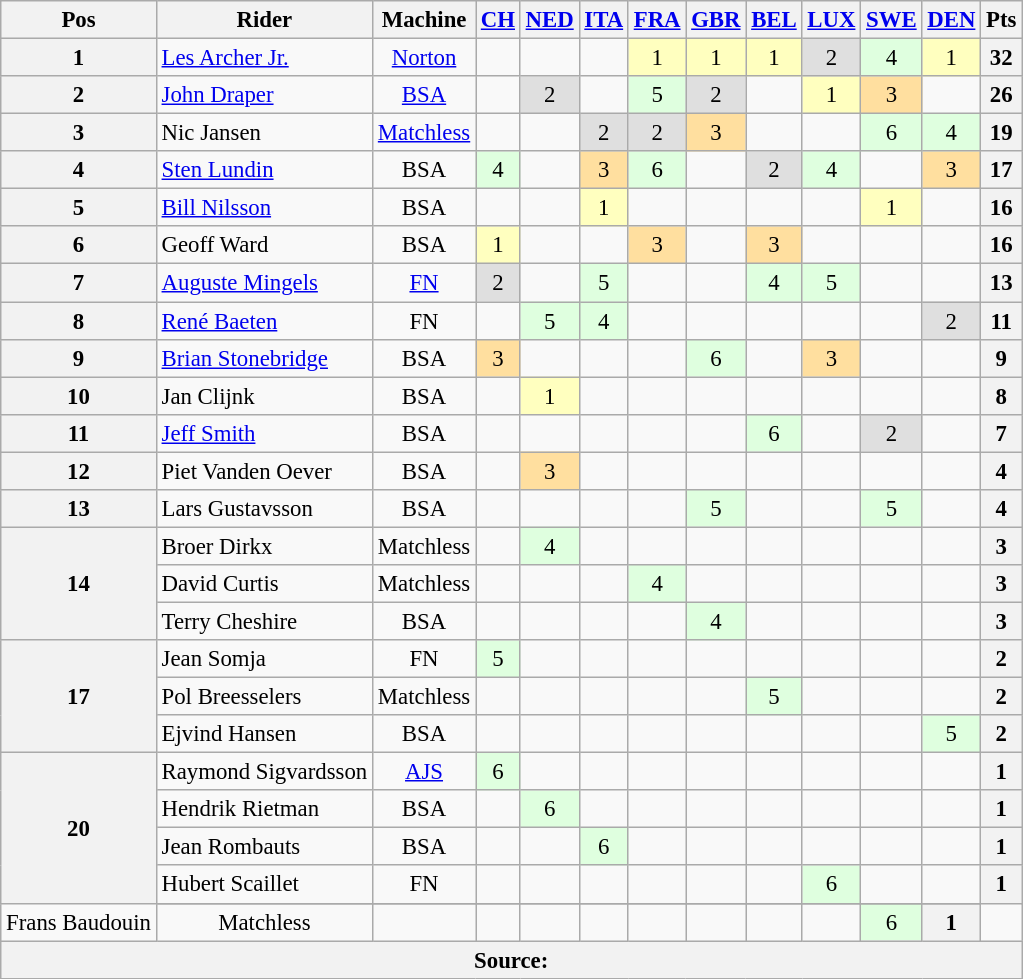<table class="wikitable" style="font-size: 95%; text-align:center">
<tr valign="top">
<th valign="middle">Pos</th>
<th valign="middle">Rider</th>
<th valign="middle">Machine</th>
<th><a href='#'>CH</a><br></th>
<th><a href='#'>NED</a><br></th>
<th><a href='#'>ITA</a><br></th>
<th><a href='#'>FRA</a><br></th>
<th><a href='#'>GBR</a><br></th>
<th><a href='#'>BEL</a><br></th>
<th><a href='#'>LUX</a><br></th>
<th><a href='#'>SWE</a><br></th>
<th><a href='#'>DEN</a><br></th>
<th valign="middle">Pts</th>
</tr>
<tr>
<th>1</th>
<td align=left> <a href='#'>Les Archer Jr.</a></td>
<td><a href='#'>Norton</a></td>
<td></td>
<td></td>
<td></td>
<td style="background:#ffffbf;">1</td>
<td style="background:#ffffbf;">1</td>
<td style="background:#ffffbf;">1</td>
<td style="background:#dfdfdf;">2</td>
<td style="background:#dfffdf;">4</td>
<td style="background:#ffffbf;">1</td>
<th>32</th>
</tr>
<tr>
<th>2</th>
<td align=left> <a href='#'>John Draper</a></td>
<td><a href='#'>BSA</a></td>
<td></td>
<td style="background:#dfdfdf;">2</td>
<td></td>
<td style="background:#dfffdf;">5</td>
<td style="background:#dfdfdf;">2</td>
<td></td>
<td style="background:#ffffbf;">1</td>
<td style="background:#ffdf9f;">3</td>
<td></td>
<th>26</th>
</tr>
<tr>
<th>3</th>
<td align=left> Nic Jansen</td>
<td><a href='#'>Matchless</a></td>
<td></td>
<td></td>
<td style="background:#dfdfdf;">2</td>
<td style="background:#dfdfdf;">2</td>
<td style="background:#ffdf9f;">3</td>
<td></td>
<td></td>
<td style="background:#dfffdf;">6</td>
<td style="background:#dfffdf;">4</td>
<th>19</th>
</tr>
<tr>
<th>4</th>
<td align=left> <a href='#'>Sten Lundin</a></td>
<td>BSA</td>
<td style="background:#dfffdf;">4</td>
<td></td>
<td style="background:#ffdf9f;">3</td>
<td style="background:#dfffdf;">6</td>
<td></td>
<td style="background:#dfdfdf;">2</td>
<td style="background:#dfffdf;">4</td>
<td></td>
<td style="background:#ffdf9f;">3</td>
<th>17</th>
</tr>
<tr>
<th>5</th>
<td align=left> <a href='#'>Bill Nilsson</a></td>
<td>BSA</td>
<td></td>
<td></td>
<td style="background:#ffffbf;">1</td>
<td></td>
<td></td>
<td></td>
<td></td>
<td style="background:#ffffbf;">1</td>
<td></td>
<th>16</th>
</tr>
<tr>
<th>6</th>
<td align=left> Geoff Ward</td>
<td>BSA</td>
<td style="background:#ffffbf;">1</td>
<td></td>
<td></td>
<td style="background:#ffdf9f;">3</td>
<td></td>
<td style="background:#ffdf9f;">3</td>
<td></td>
<td></td>
<td></td>
<th>16</th>
</tr>
<tr>
<th>7</th>
<td align=left> <a href='#'>Auguste Mingels</a></td>
<td><a href='#'>FN</a></td>
<td style="background:#dfdfdf;">2</td>
<td></td>
<td style="background:#dfffdf;">5</td>
<td></td>
<td></td>
<td style="background:#dfffdf;">4</td>
<td style="background:#dfffdf;">5</td>
<td></td>
<td></td>
<th>13</th>
</tr>
<tr>
<th>8</th>
<td align=left> <a href='#'>René Baeten</a></td>
<td>FN</td>
<td></td>
<td style="background:#dfffdf;">5</td>
<td style="background:#dfffdf;">4</td>
<td></td>
<td></td>
<td></td>
<td></td>
<td></td>
<td style="background:#dfdfdf;">2</td>
<th>11</th>
</tr>
<tr>
<th>9</th>
<td align=left> <a href='#'>Brian Stonebridge</a></td>
<td>BSA</td>
<td style="background:#ffdf9f;">3</td>
<td></td>
<td></td>
<td></td>
<td style="background:#dfffdf;">6</td>
<td></td>
<td style="background:#ffdf9f;">3</td>
<td></td>
<td></td>
<th>9</th>
</tr>
<tr>
<th>10</th>
<td align=left> Jan Clijnk</td>
<td>BSA</td>
<td></td>
<td style="background:#ffffbf;">1</td>
<td></td>
<td></td>
<td></td>
<td></td>
<td></td>
<td></td>
<td></td>
<th>8</th>
</tr>
<tr>
<th>11</th>
<td align=left> <a href='#'>Jeff Smith</a></td>
<td>BSA</td>
<td></td>
<td></td>
<td></td>
<td></td>
<td></td>
<td style="background:#dfffdf;">6</td>
<td></td>
<td style="background:#dfdfdf;">2</td>
<td></td>
<th>7</th>
</tr>
<tr>
<th>12</th>
<td align=left> Piet Vanden Oever</td>
<td>BSA</td>
<td></td>
<td style="background:#ffdf9f;">3</td>
<td></td>
<td></td>
<td></td>
<td></td>
<td></td>
<td></td>
<td></td>
<th>4</th>
</tr>
<tr>
<th>13</th>
<td align=left> Lars Gustavsson</td>
<td>BSA</td>
<td></td>
<td></td>
<td></td>
<td></td>
<td style="background:#dfffdf;">5</td>
<td></td>
<td></td>
<td style="background:#dfffdf;">5</td>
<td></td>
<th>4</th>
</tr>
<tr>
<th rowspan=3>14</th>
<td align=left> Broer Dirkx</td>
<td>Matchless</td>
<td></td>
<td style="background:#dfffdf;">4</td>
<td></td>
<td></td>
<td></td>
<td></td>
<td></td>
<td></td>
<td></td>
<th>3</th>
</tr>
<tr>
<td align=left> David Curtis</td>
<td>Matchless</td>
<td></td>
<td></td>
<td></td>
<td style="background:#dfffdf;">4</td>
<td></td>
<td></td>
<td></td>
<td></td>
<td></td>
<th>3</th>
</tr>
<tr>
<td align=left> Terry Cheshire</td>
<td>BSA</td>
<td></td>
<td></td>
<td></td>
<td></td>
<td style="background:#dfffdf;">4</td>
<td></td>
<td></td>
<td></td>
<td></td>
<th>3</th>
</tr>
<tr>
<th rowspan=3>17</th>
<td align=left> Jean Somja</td>
<td>FN</td>
<td style="background:#dfffdf;">5</td>
<td></td>
<td></td>
<td></td>
<td></td>
<td></td>
<td></td>
<td></td>
<td></td>
<th>2</th>
</tr>
<tr>
<td align=left> Pol Breesselers</td>
<td>Matchless</td>
<td></td>
<td></td>
<td></td>
<td></td>
<td></td>
<td style="background:#dfffdf;">5</td>
<td></td>
<td></td>
<td></td>
<th>2</th>
</tr>
<tr>
<td align=left> Ejvind Hansen</td>
<td>BSA</td>
<td></td>
<td></td>
<td></td>
<td></td>
<td></td>
<td></td>
<td></td>
<td></td>
<td style="background:#dfffdf;">5</td>
<th>2</th>
</tr>
<tr>
<th rowspan=5>20</th>
<td align=left> Raymond Sigvardsson</td>
<td><a href='#'>AJS</a></td>
<td style="background:#dfffdf;">6</td>
<td></td>
<td></td>
<td></td>
<td></td>
<td></td>
<td></td>
<td></td>
<td></td>
<th>1</th>
</tr>
<tr>
<td align=left> Hendrik Rietman</td>
<td>BSA</td>
<td></td>
<td style="background:#dfffdf;">6</td>
<td></td>
<td></td>
<td></td>
<td></td>
<td></td>
<td></td>
<td></td>
<th>1</th>
</tr>
<tr>
<td align=left> Jean Rombauts</td>
<td>BSA</td>
<td></td>
<td></td>
<td style="background:#dfffdf;">6</td>
<td></td>
<td></td>
<td></td>
<td></td>
<td></td>
<td></td>
<th>1</th>
</tr>
<tr>
<td align=left> Hubert Scaillet</td>
<td>FN</td>
<td></td>
<td></td>
<td></td>
<td></td>
<td></td>
<td></td>
<td style="background:#dfffdf;">6</td>
<td></td>
<td></td>
<th>1</th>
</tr>
<tr>
</tr>
<tr>
<td align=left> Frans Baudouin</td>
<td>Matchless</td>
<td></td>
<td></td>
<td></td>
<td></td>
<td></td>
<td></td>
<td></td>
<td></td>
<td style="background:#dfffdf;">6</td>
<th>1</th>
</tr>
<tr>
<th colspan=13>Source:</th>
</tr>
</table>
